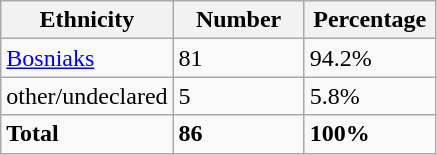<table class="wikitable">
<tr>
<th width="100px">Ethnicity</th>
<th width="80px">Number</th>
<th width="80px">Percentage</th>
</tr>
<tr>
<td><a href='#'>Bosniaks</a></td>
<td>81</td>
<td>94.2%</td>
</tr>
<tr>
<td>other/undeclared</td>
<td>5</td>
<td>5.8%</td>
</tr>
<tr>
<td><strong>Total</strong></td>
<td><strong>86</strong></td>
<td><strong>100%</strong></td>
</tr>
</table>
